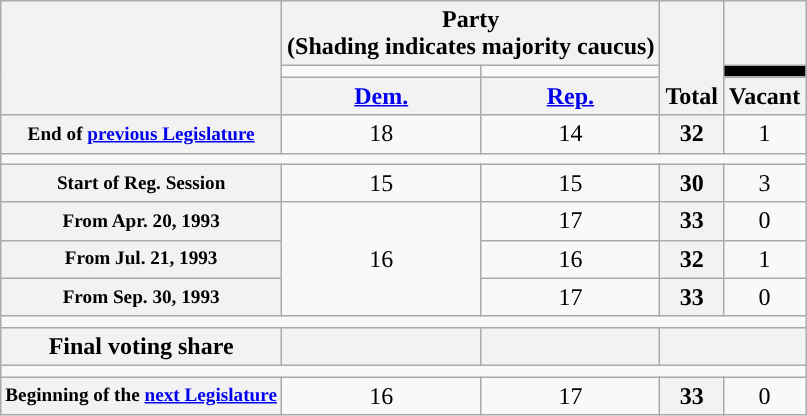<table class=wikitable style="text-align:center">
<tr style="vertical-align:bottom;">
<th rowspan=3></th>
<th colspan=2>Party <div>(Shading indicates majority caucus)</div></th>
<th rowspan=3>Total</th>
<th></th>
</tr>
<tr style="height:5px">
<td style="background-color:"></td>
<td style="background-color:"></td>
<td style="background:black;"></td>
</tr>
<tr>
<th><a href='#'>Dem.</a></th>
<th><a href='#'>Rep.</a></th>
<th>Vacant</th>
</tr>
<tr>
<th style="font-size:80%;">End of <a href='#'>previous Legislature</a></th>
<td>18</td>
<td>14</td>
<th>32</th>
<td>1</td>
</tr>
<tr>
<td colspan=5></td>
</tr>
<tr>
<th style="font-size:80%;">Start of Reg. Session</th>
<td>15</td>
<td>15</td>
<th>30</th>
<td>3</td>
</tr>
<tr>
<th style="font-size:80%;">From Apr. 20, 1993</th>
<td rowspan="3">16</td>
<td>17</td>
<th>33</th>
<td>0</td>
</tr>
<tr>
<th style="font-size:80%;">From Jul. 21, 1993</th>
<td>16</td>
<th>32</th>
<td>1</td>
</tr>
<tr>
<th style="font-size:80%;">From Sep. 30, 1993</th>
<td>17</td>
<th>33</th>
<td>0</td>
</tr>
<tr>
<td colspan=5></td>
</tr>
<tr>
<th>Final voting share</th>
<th></th>
<th></th>
<th colspan=2></th>
</tr>
<tr>
<td colspan=5></td>
</tr>
<tr>
<th style="font-size:80%;">Beginning of the <a href='#'>next Legislature</a></th>
<td>16</td>
<td>17</td>
<th>33</th>
<td>0</td>
</tr>
</table>
